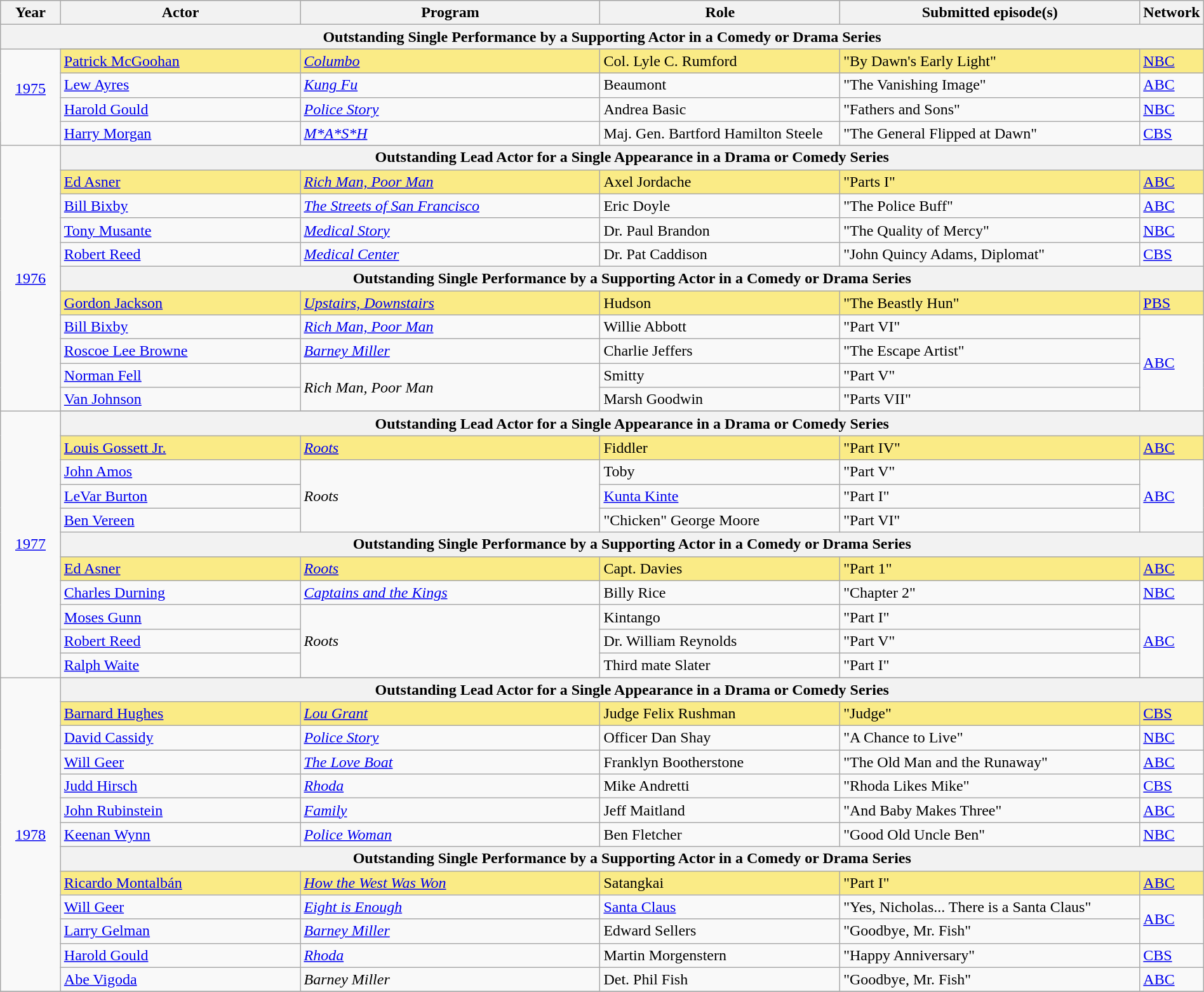<table class="wikitable" style="width:100%">
<tr style="background:#bebebe;">
<th style="width:5%;">Year</th>
<th style="width:20%;">Actor</th>
<th style="width:25%;">Program</th>
<th style="width:20%;">Role</th>
<th style="width:25%;">Submitted episode(s)</th>
<th style="width:5%;">Network</th>
</tr>
<tr>
<th colspan="6">Outstanding Single Performance by a Supporting Actor in a Comedy or Drama Series</th>
</tr>
<tr>
<td rowspan="5" style="text-align:center"><a href='#'>1975</a><br><br></td>
</tr>
<tr>
<td style="background:#FAEB86"><a href='#'>Patrick McGoohan</a></td>
<td style="background:#FAEB86"><em><a href='#'>Columbo</a></em></td>
<td style="background:#FAEB86">Col. Lyle C. Rumford</td>
<td style="background:#FAEB86">"By Dawn's Early Light"</td>
<td style="background:#FAEB86"><a href='#'>NBC</a></td>
</tr>
<tr>
<td><a href='#'>Lew Ayres</a></td>
<td><em><a href='#'>Kung Fu</a></em></td>
<td>Beaumont</td>
<td>"The Vanishing Image"</td>
<td><a href='#'>ABC</a></td>
</tr>
<tr>
<td><a href='#'>Harold Gould</a></td>
<td><em><a href='#'>Police Story</a></em></td>
<td>Andrea Basic</td>
<td>"Fathers and Sons"</td>
<td><a href='#'>NBC</a></td>
</tr>
<tr>
<td><a href='#'>Harry Morgan</a></td>
<td><em><a href='#'>M*A*S*H</a></em></td>
<td>Maj. Gen. Bartford Hamilton Steele</td>
<td>"The General Flipped at Dawn"</td>
<td><a href='#'>CBS</a></td>
</tr>
<tr>
<td rowspan="12" style="text-align:center"><a href='#'>1976</a><br></td>
</tr>
<tr>
<th colspan="5">Outstanding Lead Actor for a Single Appearance in a Drama or Comedy Series</th>
</tr>
<tr style="background:#FAEB86">
<td><a href='#'>Ed Asner</a></td>
<td><em><a href='#'>Rich Man, Poor Man</a></em></td>
<td>Axel Jordache</td>
<td>"Parts I"</td>
<td><a href='#'>ABC</a></td>
</tr>
<tr>
<td><a href='#'>Bill Bixby</a></td>
<td><em><a href='#'>The Streets of San Francisco</a></em></td>
<td>Eric Doyle</td>
<td>"The Police Buff"</td>
<td><a href='#'>ABC</a></td>
</tr>
<tr>
<td><a href='#'>Tony Musante</a></td>
<td><em><a href='#'>Medical Story</a></em></td>
<td>Dr. Paul Brandon</td>
<td>"The Quality of Mercy"</td>
<td><a href='#'>NBC</a></td>
</tr>
<tr>
<td><a href='#'>Robert Reed</a></td>
<td><em><a href='#'>Medical Center</a></em></td>
<td>Dr. Pat Caddison</td>
<td>"John Quincy Adams, Diplomat"</td>
<td><a href='#'>CBS</a></td>
</tr>
<tr>
<th colspan="5">Outstanding Single Performance by a Supporting Actor in a Comedy or Drama Series</th>
</tr>
<tr style="background:#FAEB86">
<td><a href='#'>Gordon Jackson</a></td>
<td><em><a href='#'>Upstairs, Downstairs</a></em></td>
<td>Hudson</td>
<td>"The Beastly Hun"</td>
<td><a href='#'>PBS</a></td>
</tr>
<tr>
<td><a href='#'>Bill Bixby</a></td>
<td><em><a href='#'>Rich Man, Poor Man</a></em></td>
<td>Willie Abbott</td>
<td>"Part VI"</td>
<td rowspan="4"><a href='#'>ABC</a></td>
</tr>
<tr>
<td><a href='#'>Roscoe Lee Browne</a></td>
<td><em><a href='#'>Barney Miller</a></em></td>
<td>Charlie Jeffers</td>
<td>"The Escape Artist"</td>
</tr>
<tr>
<td><a href='#'>Norman Fell</a></td>
<td rowspan="2"><em>Rich Man, Poor Man</em></td>
<td>Smitty</td>
<td>"Part V"</td>
</tr>
<tr>
<td><a href='#'>Van Johnson</a></td>
<td>Marsh Goodwin</td>
<td>"Parts VII"</td>
</tr>
<tr>
<td rowspan="12" style="text-align:center"><a href='#'>1977</a><br></td>
</tr>
<tr>
<th colspan="5">Outstanding Lead Actor for a Single Appearance in a Drama or Comedy Series</th>
</tr>
<tr style="background:#FAEB86">
<td><a href='#'>Louis Gossett Jr.</a></td>
<td><em><a href='#'>Roots</a></em></td>
<td>Fiddler</td>
<td>"Part IV"</td>
<td><a href='#'>ABC</a></td>
</tr>
<tr>
<td><a href='#'>John Amos</a></td>
<td rowspan="3"><em>Roots</em></td>
<td>Toby</td>
<td>"Part V"</td>
<td rowspan="3"><a href='#'>ABC</a></td>
</tr>
<tr>
<td><a href='#'>LeVar Burton</a></td>
<td><a href='#'>Kunta Kinte</a></td>
<td>"Part I"</td>
</tr>
<tr>
<td><a href='#'>Ben Vereen</a></td>
<td>"Chicken" George Moore</td>
<td>"Part VI"</td>
</tr>
<tr>
<th colspan="5">Outstanding Single Performance by a Supporting Actor in a Comedy or Drama Series</th>
</tr>
<tr style="background:#FAEB86">
<td><a href='#'>Ed Asner</a></td>
<td><em><a href='#'>Roots</a></em></td>
<td>Capt. Davies</td>
<td>"Part 1"</td>
<td><a href='#'>ABC</a></td>
</tr>
<tr>
<td><a href='#'>Charles Durning</a></td>
<td><em><a href='#'>Captains and the Kings</a></em></td>
<td>Billy Rice</td>
<td>"Chapter 2"</td>
<td><a href='#'>NBC</a></td>
</tr>
<tr>
<td><a href='#'>Moses Gunn</a></td>
<td rowspan="3"><em>Roots</em></td>
<td>Kintango</td>
<td>"Part I"</td>
<td rowspan="3"><a href='#'>ABC</a></td>
</tr>
<tr>
<td><a href='#'>Robert Reed</a></td>
<td>Dr. William Reynolds</td>
<td>"Part V"</td>
</tr>
<tr>
<td><a href='#'>Ralph Waite</a></td>
<td>Third mate Slater</td>
<td>"Part I"</td>
</tr>
<tr>
<td rowspan="14" style="text-align:center"><a href='#'>1978</a><br></td>
</tr>
<tr>
<th colspan="5">Outstanding Lead Actor for a Single Appearance in a Drama or Comedy Series</th>
</tr>
<tr style="background:#FAEB86">
<td><a href='#'>Barnard Hughes</a></td>
<td><em><a href='#'>Lou Grant</a></em></td>
<td>Judge Felix Rushman</td>
<td>"Judge"</td>
<td><a href='#'>CBS</a></td>
</tr>
<tr>
<td><a href='#'>David Cassidy</a></td>
<td><a href='#'><em>Police Story</em></a></td>
<td>Officer Dan Shay</td>
<td>"A Chance to Live"</td>
<td><a href='#'>NBC</a></td>
</tr>
<tr>
<td><a href='#'>Will Geer</a></td>
<td><em><a href='#'>The Love Boat</a></em></td>
<td>Franklyn Bootherstone</td>
<td>"The Old Man and the Runaway"</td>
<td><a href='#'>ABC</a></td>
</tr>
<tr>
<td><a href='#'>Judd Hirsch</a></td>
<td><em><a href='#'>Rhoda</a></em></td>
<td>Mike Andretti</td>
<td>"Rhoda Likes Mike"</td>
<td><a href='#'>CBS</a></td>
</tr>
<tr>
<td><a href='#'>John Rubinstein</a></td>
<td><em><a href='#'>Family</a></em></td>
<td>Jeff Maitland</td>
<td>"And Baby Makes Three"</td>
<td><a href='#'>ABC</a></td>
</tr>
<tr>
<td><a href='#'>Keenan Wynn</a></td>
<td><em><a href='#'>Police Woman</a></em></td>
<td>Ben Fletcher</td>
<td>"Good Old Uncle Ben"</td>
<td><a href='#'>NBC</a></td>
</tr>
<tr>
<th colspan="5">Outstanding Single Performance by a Supporting Actor in a Comedy or Drama Series</th>
</tr>
<tr style="background:#FAEB86">
<td><a href='#'>Ricardo Montalbán</a></td>
<td><em><a href='#'>How the West Was Won</a></em></td>
<td>Satangkai</td>
<td>"Part I"</td>
<td><a href='#'>ABC</a></td>
</tr>
<tr>
<td><a href='#'>Will Geer</a></td>
<td><em><a href='#'>Eight is Enough</a></em></td>
<td><a href='#'>Santa Claus</a></td>
<td>"Yes, Nicholas... There is a Santa Claus"</td>
<td rowspan="2"><a href='#'>ABC</a></td>
</tr>
<tr>
<td><a href='#'>Larry Gelman</a></td>
<td><em><a href='#'>Barney Miller</a></em></td>
<td>Edward Sellers</td>
<td>"Goodbye, Mr. Fish"</td>
</tr>
<tr>
<td><a href='#'>Harold Gould</a></td>
<td><em><a href='#'>Rhoda</a></em></td>
<td>Martin Morgenstern</td>
<td>"Happy Anniversary"</td>
<td><a href='#'>CBS</a></td>
</tr>
<tr>
<td><a href='#'>Abe Vigoda</a></td>
<td><em>Barney Miller</em></td>
<td>Det. Phil Fish</td>
<td>"Goodbye, Mr. Fish"</td>
<td><a href='#'>ABC</a></td>
</tr>
<tr>
</tr>
</table>
